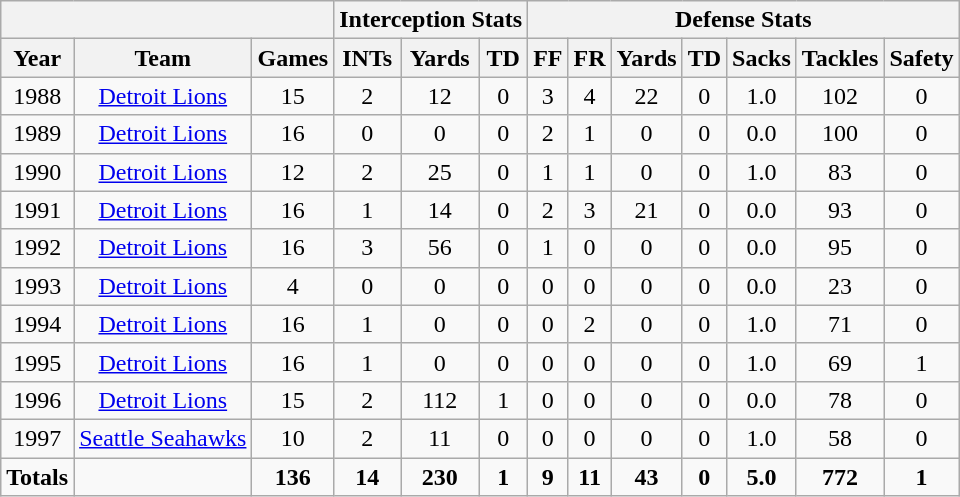<table class="wikitable">
<tr>
<th colspan="3"></th>
<th colspan="3" style="text-align:center;">Interception Stats</th>
<th colspan="7" style="text-align:center;">Defense Stats</th>
</tr>
<tr>
<th>Year</th>
<th>Team</th>
<th>Games</th>
<th>INTs</th>
<th>Yards</th>
<th>TD</th>
<th>FF</th>
<th>FR</th>
<th>Yards</th>
<th>TD</th>
<th>Sacks</th>
<th>Tackles</th>
<th>Safety</th>
</tr>
<tr style="text-align:center;">
<td>1988</td>
<td><a href='#'>Detroit Lions</a></td>
<td>15</td>
<td>2</td>
<td>12</td>
<td>0</td>
<td>3</td>
<td>4</td>
<td>22</td>
<td>0</td>
<td>1.0</td>
<td>102</td>
<td>0</td>
</tr>
<tr style="text-align:center;">
<td>1989</td>
<td><a href='#'>Detroit Lions</a></td>
<td>16</td>
<td>0</td>
<td>0</td>
<td>0</td>
<td>2</td>
<td>1</td>
<td>0</td>
<td>0</td>
<td>0.0</td>
<td>100</td>
<td>0</td>
</tr>
<tr style="text-align:center;">
<td>1990</td>
<td><a href='#'>Detroit Lions</a></td>
<td>12</td>
<td>2</td>
<td>25</td>
<td>0</td>
<td>1</td>
<td>1</td>
<td>0</td>
<td>0</td>
<td>1.0</td>
<td>83</td>
<td>0</td>
</tr>
<tr style="text-align:center;">
<td>1991</td>
<td><a href='#'>Detroit Lions</a></td>
<td>16</td>
<td>1</td>
<td>14</td>
<td>0</td>
<td>2</td>
<td>3</td>
<td>21</td>
<td>0</td>
<td>0.0</td>
<td>93</td>
<td>0</td>
</tr>
<tr style="text-align:center;">
<td>1992</td>
<td><a href='#'>Detroit Lions</a></td>
<td>16</td>
<td>3</td>
<td>56</td>
<td>0</td>
<td>1</td>
<td>0</td>
<td>0</td>
<td>0</td>
<td>0.0</td>
<td>95</td>
<td>0</td>
</tr>
<tr style="text-align:center;">
<td>1993</td>
<td><a href='#'>Detroit Lions</a></td>
<td>4</td>
<td>0</td>
<td>0</td>
<td>0</td>
<td>0</td>
<td>0</td>
<td>0</td>
<td>0</td>
<td>0.0</td>
<td>23</td>
<td>0</td>
</tr>
<tr style="text-align:center;">
<td>1994</td>
<td><a href='#'>Detroit Lions</a></td>
<td>16</td>
<td>1</td>
<td>0</td>
<td>0</td>
<td>0</td>
<td>2</td>
<td>0</td>
<td>0</td>
<td>1.0</td>
<td>71</td>
<td>0</td>
</tr>
<tr style="text-align:center;">
<td>1995</td>
<td><a href='#'>Detroit Lions</a></td>
<td>16</td>
<td>1</td>
<td>0</td>
<td>0</td>
<td>0</td>
<td>0</td>
<td>0</td>
<td>0</td>
<td>1.0</td>
<td>69</td>
<td>1</td>
</tr>
<tr style="text-align:center;">
<td>1996</td>
<td><a href='#'>Detroit Lions</a></td>
<td>15</td>
<td>2</td>
<td>112</td>
<td>1</td>
<td>0</td>
<td>0</td>
<td>0</td>
<td>0</td>
<td>0.0</td>
<td>78</td>
<td>0</td>
</tr>
<tr style="text-align:center;">
<td>1997</td>
<td><a href='#'>Seattle Seahawks</a></td>
<td>10</td>
<td>2</td>
<td>11</td>
<td>0</td>
<td>0</td>
<td>0</td>
<td>0</td>
<td>0</td>
<td>1.0</td>
<td>58</td>
<td>0</td>
</tr>
<tr style="text-align:center;">
<td><strong>Totals</strong></td>
<td></td>
<td><strong>136</strong></td>
<td><strong>14</strong></td>
<td><strong>230</strong></td>
<td><strong>1</strong></td>
<td><strong>9</strong></td>
<td><strong>11</strong></td>
<td><strong>43</strong></td>
<td><strong>0</strong></td>
<td><strong>5.0</strong></td>
<td><strong>772</strong></td>
<td><strong>1</strong></td>
</tr>
</table>
